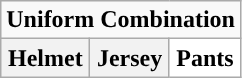<table class="wikitable">
<tr>
<td align="center" Colspan="3"><strong>Uniform Combination</strong></td>
</tr>
<tr align="center">
<th>Helmet</th>
<th>Jersey</th>
<th style="background:#FFFFFF;">Pants</th>
</tr>
</table>
